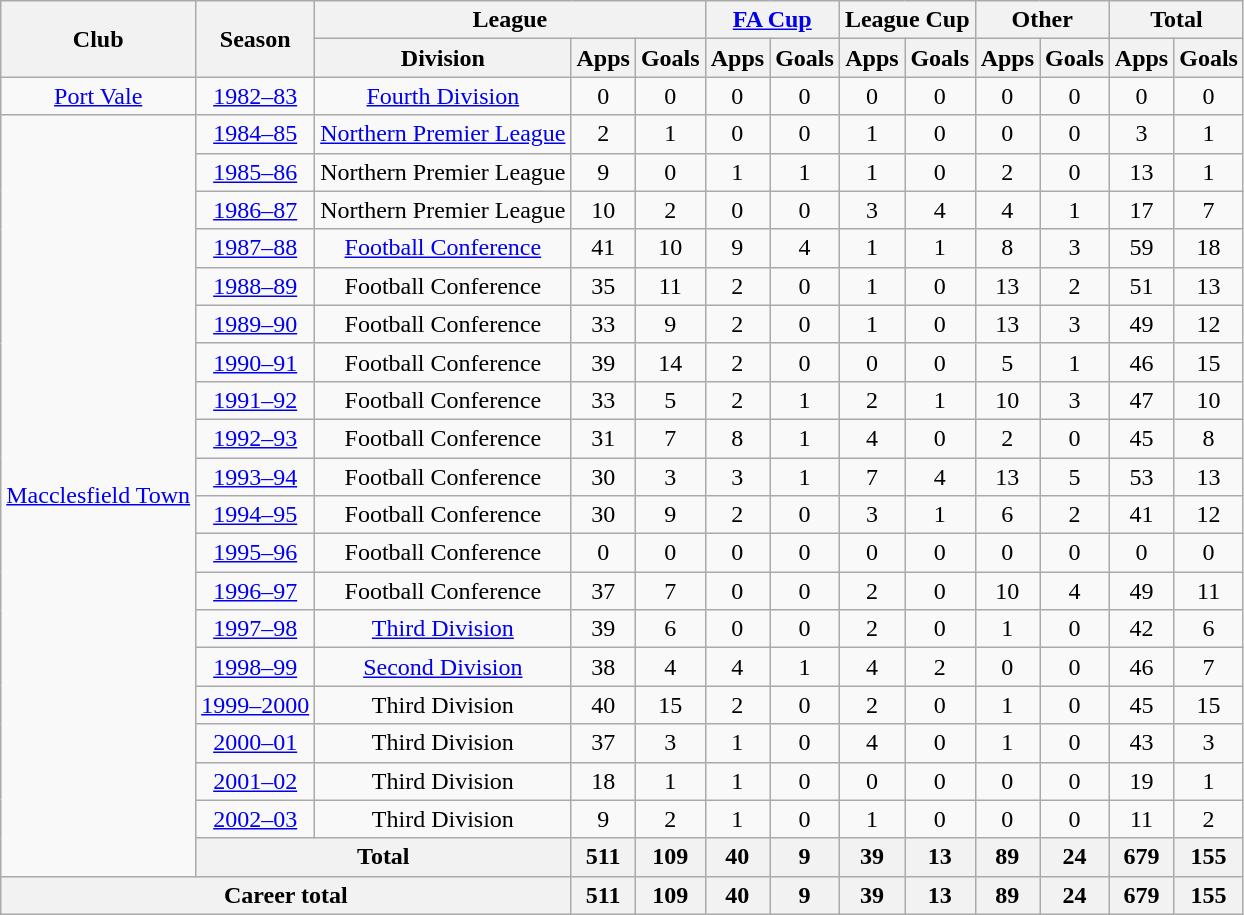<table class="wikitable" style="text-align: center;">
<tr>
<th rowspan="2">Club</th>
<th rowspan="2">Season</th>
<th colspan="3">League</th>
<th colspan="2"><a href='#'>FA Cup</a></th>
<th colspan="2">League Cup</th>
<th colspan="2">Other</th>
<th colspan="2">Total</th>
</tr>
<tr>
<th>Division</th>
<th>Apps</th>
<th>Goals</th>
<th>Apps</th>
<th>Goals</th>
<th>Apps</th>
<th>Goals</th>
<th>Apps</th>
<th>Goals</th>
<th>Apps</th>
<th>Goals</th>
</tr>
<tr>
<td><a href='#'>Port Vale</a></td>
<td><a href='#'>1982–83</a></td>
<td><a href='#'>Fourth Division</a></td>
<td>0</td>
<td>0</td>
<td>0</td>
<td>0</td>
<td>0</td>
<td>0</td>
<td>0</td>
<td>0</td>
<td>0</td>
<td>0</td>
</tr>
<tr>
<td rowspan="20"><a href='#'>Macclesfield Town</a></td>
<td><a href='#'>1984–85</a></td>
<td><a href='#'>Northern Premier League</a></td>
<td>2</td>
<td>1</td>
<td>0</td>
<td>0</td>
<td>1</td>
<td>0</td>
<td>0</td>
<td>0</td>
<td>3</td>
<td>1</td>
</tr>
<tr>
<td><a href='#'>1985–86</a></td>
<td>Northern Premier League</td>
<td>9</td>
<td>0</td>
<td>1</td>
<td>1</td>
<td>1</td>
<td>0</td>
<td>2</td>
<td>0</td>
<td>13</td>
<td>1</td>
</tr>
<tr>
<td><a href='#'>1986–87</a></td>
<td>Northern Premier League</td>
<td>10</td>
<td>2</td>
<td>0</td>
<td>0</td>
<td>3</td>
<td>4</td>
<td>4</td>
<td>1</td>
<td>17</td>
<td>7</td>
</tr>
<tr>
<td><a href='#'>1987–88</a></td>
<td><a href='#'>Football Conference</a></td>
<td>41</td>
<td>10</td>
<td>9</td>
<td>4</td>
<td>1</td>
<td>1</td>
<td>8</td>
<td>3</td>
<td>59</td>
<td>18</td>
</tr>
<tr>
<td><a href='#'>1988–89</a></td>
<td>Football Conference</td>
<td>35</td>
<td>11</td>
<td>2</td>
<td>0</td>
<td>1</td>
<td>0</td>
<td>13</td>
<td>2</td>
<td>51</td>
<td>13</td>
</tr>
<tr>
<td><a href='#'>1989–90</a></td>
<td>Football Conference</td>
<td>33</td>
<td>9</td>
<td>2</td>
<td>0</td>
<td>1</td>
<td>0</td>
<td>13</td>
<td>3</td>
<td>49</td>
<td>12</td>
</tr>
<tr>
<td><a href='#'>1990–91</a></td>
<td>Football Conference</td>
<td>39</td>
<td>14</td>
<td>2</td>
<td>0</td>
<td>0</td>
<td>0</td>
<td>5</td>
<td>1</td>
<td>46</td>
<td>15</td>
</tr>
<tr>
<td><a href='#'>1991–92</a></td>
<td>Football Conference</td>
<td>33</td>
<td>5</td>
<td>2</td>
<td>1</td>
<td>2</td>
<td>1</td>
<td>10</td>
<td>3</td>
<td>47</td>
<td>10</td>
</tr>
<tr>
<td><a href='#'>1992–93</a></td>
<td>Football Conference</td>
<td>31</td>
<td>7</td>
<td>8</td>
<td>1</td>
<td>4</td>
<td>0</td>
<td>2</td>
<td>0</td>
<td>45</td>
<td>8</td>
</tr>
<tr>
<td><a href='#'>1993–94</a></td>
<td>Football Conference</td>
<td>30</td>
<td>3</td>
<td>3</td>
<td>1</td>
<td>7</td>
<td>4</td>
<td>13</td>
<td>5</td>
<td>53</td>
<td>13</td>
</tr>
<tr>
<td><a href='#'>1994–95</a></td>
<td>Football Conference</td>
<td>30</td>
<td>9</td>
<td>2</td>
<td>0</td>
<td>3</td>
<td>1</td>
<td>6</td>
<td>2</td>
<td>41</td>
<td>12</td>
</tr>
<tr>
<td><a href='#'>1995–96</a></td>
<td>Football Conference</td>
<td>0</td>
<td>0</td>
<td>0</td>
<td>0</td>
<td>0</td>
<td>0</td>
<td>0</td>
<td>0</td>
<td>0</td>
<td>0</td>
</tr>
<tr>
<td><a href='#'>1996–97</a></td>
<td>Football Conference</td>
<td>37</td>
<td>7</td>
<td>0</td>
<td>0</td>
<td>2</td>
<td>0</td>
<td>10</td>
<td>4</td>
<td>49</td>
<td>11</td>
</tr>
<tr>
<td><a href='#'>1997–98</a></td>
<td><a href='#'>Third Division</a></td>
<td>39</td>
<td>6</td>
<td>0</td>
<td>0</td>
<td>2</td>
<td>0</td>
<td>1</td>
<td>0</td>
<td>42</td>
<td>6</td>
</tr>
<tr>
<td><a href='#'>1998–99</a></td>
<td><a href='#'>Second Division</a></td>
<td>38</td>
<td>4</td>
<td>4</td>
<td>1</td>
<td>4</td>
<td>2</td>
<td>0</td>
<td>0</td>
<td>46</td>
<td>7</td>
</tr>
<tr>
<td><a href='#'>1999–2000</a></td>
<td>Third Division</td>
<td>40</td>
<td>15</td>
<td>2</td>
<td>0</td>
<td>2</td>
<td>0</td>
<td>1</td>
<td>0</td>
<td>45</td>
<td>15</td>
</tr>
<tr>
<td><a href='#'>2000–01</a></td>
<td>Third Division</td>
<td>37</td>
<td>3</td>
<td>1</td>
<td>0</td>
<td>4</td>
<td>0</td>
<td>1</td>
<td>0</td>
<td>43</td>
<td>3</td>
</tr>
<tr>
<td><a href='#'>2001–02</a></td>
<td>Third Division</td>
<td>18</td>
<td>1</td>
<td>1</td>
<td>0</td>
<td>0</td>
<td>0</td>
<td>0</td>
<td>0</td>
<td>19</td>
<td>1</td>
</tr>
<tr>
<td><a href='#'>2002–03</a></td>
<td>Third Division</td>
<td>9</td>
<td>2</td>
<td>1</td>
<td>0</td>
<td>1</td>
<td>0</td>
<td>0</td>
<td>0</td>
<td>11</td>
<td>2</td>
</tr>
<tr>
<th colspan="2">Total</th>
<th>511</th>
<th>109</th>
<th>40</th>
<th>9</th>
<th>39</th>
<th>13</th>
<th>89</th>
<th>24</th>
<th>679</th>
<th>155</th>
</tr>
<tr>
<th colspan="3">Career total</th>
<th>511</th>
<th>109</th>
<th>40</th>
<th>9</th>
<th>39</th>
<th>13</th>
<th>89</th>
<th>24</th>
<th>679</th>
<th>155</th>
</tr>
</table>
